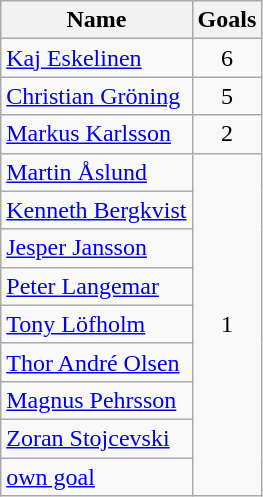<table class="wikitable">
<tr>
<th>Name</th>
<th>Goals</th>
</tr>
<tr>
<td> <a href='#'>Kaj Eskelinen</a></td>
<td style="text-align:center;">6</td>
</tr>
<tr>
<td> <a href='#'>Christian Gröning</a></td>
<td style="text-align:center;">5</td>
</tr>
<tr>
<td> <a href='#'>Markus Karlsson</a></td>
<td style="text-align:center;">2</td>
</tr>
<tr>
<td> <a href='#'>Martin Åslund</a></td>
<td rowspan="9" style="text-align:center;">1</td>
</tr>
<tr>
<td> <a href='#'>Kenneth Bergkvist</a></td>
</tr>
<tr>
<td> <a href='#'>Jesper Jansson</a></td>
</tr>
<tr>
<td> <a href='#'>Peter Langemar</a></td>
</tr>
<tr>
<td> <a href='#'>Tony Löfholm</a></td>
</tr>
<tr>
<td> <a href='#'>Thor André Olsen</a></td>
</tr>
<tr>
<td> <a href='#'>Magnus Pehrsson</a></td>
</tr>
<tr>
<td> <a href='#'>Zoran Stojcevski</a></td>
</tr>
<tr>
<td><a href='#'>own goal</a></td>
</tr>
</table>
